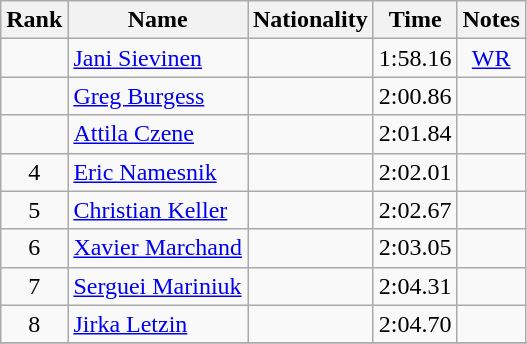<table class="wikitable" style="text-align:center">
<tr>
<th>Rank</th>
<th>Name</th>
<th>Nationality</th>
<th>Time</th>
<th>Notes</th>
</tr>
<tr>
<td></td>
<td align=left><a href='#'>Jani Sievinen</a></td>
<td align=left></td>
<td>1:58.16</td>
<td><a href='#'>WR</a></td>
</tr>
<tr>
<td></td>
<td align=left><a href='#'>Greg Burgess</a></td>
<td align=left></td>
<td>2:00.86</td>
<td></td>
</tr>
<tr>
<td></td>
<td align=left><a href='#'>Attila Czene</a></td>
<td align=left></td>
<td>2:01.84</td>
<td></td>
</tr>
<tr>
<td>4</td>
<td align=left><a href='#'>Eric Namesnik</a></td>
<td align=left></td>
<td>2:02.01</td>
<td></td>
</tr>
<tr>
<td>5</td>
<td align=left><a href='#'>Christian Keller</a></td>
<td align=left></td>
<td>2:02.67</td>
<td></td>
</tr>
<tr>
<td>6</td>
<td align=left><a href='#'>Xavier Marchand</a></td>
<td align=left></td>
<td>2:03.05</td>
<td></td>
</tr>
<tr>
<td>7</td>
<td align=left><a href='#'>Serguei Mariniuk</a></td>
<td align=left></td>
<td>2:04.31</td>
<td></td>
</tr>
<tr>
<td>8</td>
<td align=left><a href='#'>Jirka Letzin</a></td>
<td align=left></td>
<td>2:04.70</td>
<td></td>
</tr>
<tr>
</tr>
</table>
